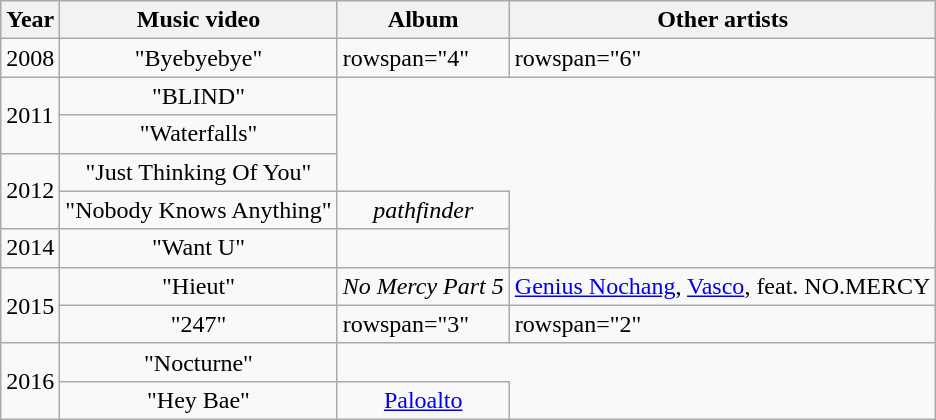<table class="wikitable">
<tr>
<th>Year</th>
<th>Music video</th>
<th>Album</th>
<th>Other artists</th>
</tr>
<tr>
<td>2008</td>
<td style="text-align:center;">"Byebyebye"</td>
<td>rowspan="4" </td>
<td>rowspan="6" </td>
</tr>
<tr>
<td rowspan="2">2011</td>
<td style="text-align:center;">"BLIND"</td>
</tr>
<tr>
<td style="text-align:center;">"Waterfalls"</td>
</tr>
<tr>
<td rowspan="2">2012</td>
<td style="text-align:center;">"Just Thinking Of You"</td>
</tr>
<tr>
<td style="text-align:center;">"Nobody Knows Anything"</td>
<td style="text-align:center;"><em>pathfinder</em></td>
</tr>
<tr>
<td>2014</td>
<td style="text-align:center;">"Want U"</td>
<td></td>
</tr>
<tr>
<td rowspan="2">2015</td>
<td style="text-align:center;">"Hieut"</td>
<td style="text-align:center;"><em>No Mercy Part 5</em></td>
<td style="text-align:center;"><a href='#'>Genius Nochang</a>, <a href='#'>Vasco</a>, feat. NO.MERCY</td>
</tr>
<tr>
<td style="text-align:center;">"247"</td>
<td>rowspan="3" </td>
<td>rowspan="2" </td>
</tr>
<tr>
<td rowspan="2">2016</td>
<td style="text-align:center;">"Nocturne"</td>
</tr>
<tr>
<td style="text-align:center;">"Hey Bae"</td>
<td style="text-align:center;"><a href='#'>Paloalto</a></td>
</tr>
</table>
